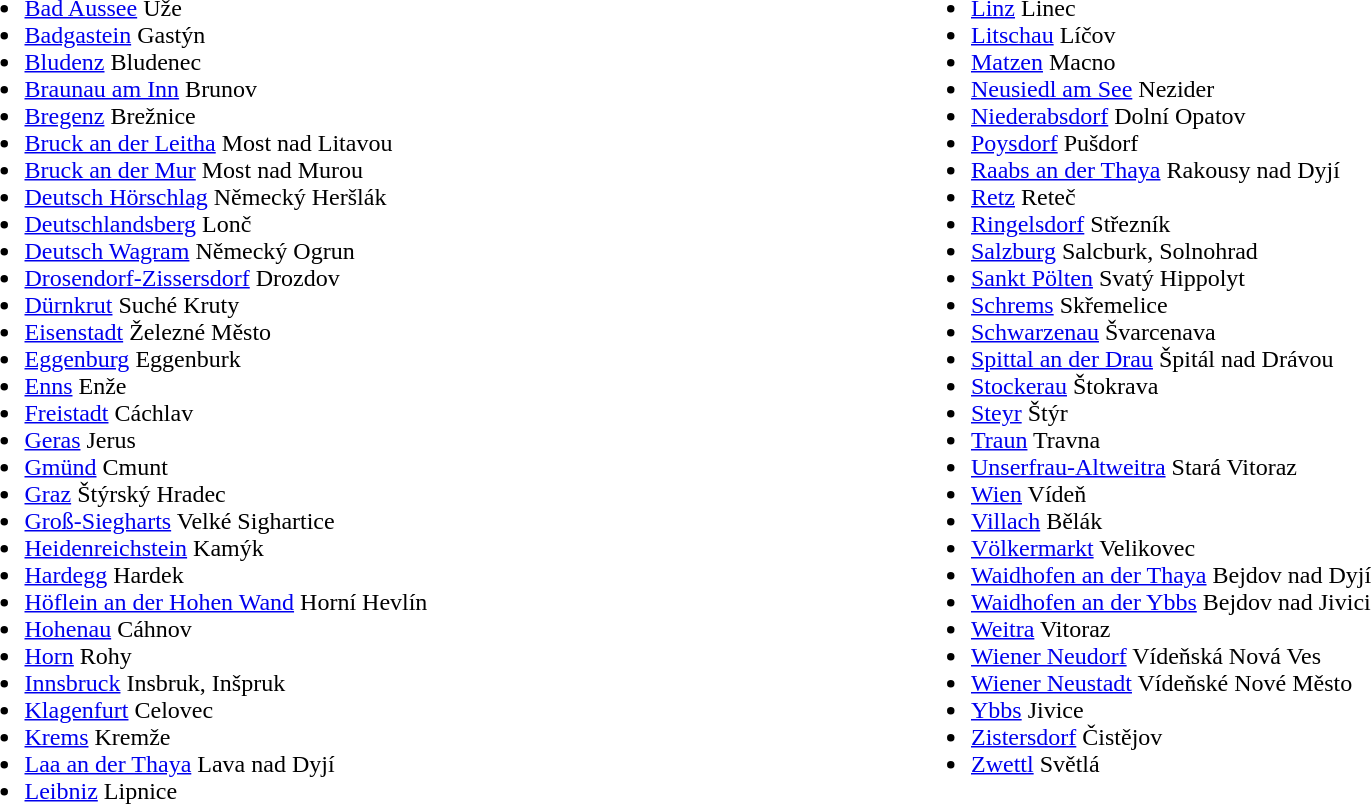<table width=100%>
<tr valign=top>
<td width=50%><br><ul><li><a href='#'>Bad Aussee</a> Uže</li><li><a href='#'>Badgastein</a> Gastýn</li><li><a href='#'>Bludenz</a> Bludenec</li><li><a href='#'>Braunau am Inn</a> Brunov</li><li><a href='#'>Bregenz</a> Brežnice</li><li><a href='#'>Bruck an der Leitha</a> Most nad Litavou</li><li><a href='#'>Bruck an der Mur</a> Most nad Murou</li><li><a href='#'>Deutsch Hörschlag</a> Německý Heršlák</li><li><a href='#'>Deutschlandsberg</a> Lonč</li><li><a href='#'>Deutsch Wagram</a> Německý Ogrun</li><li><a href='#'>Drosendorf-Zissersdorf</a> Drozdov</li><li><a href='#'>Dürnkrut</a> Suché Kruty</li><li><a href='#'>Eisenstadt</a> Železné Město</li><li><a href='#'>Eggenburg</a> Eggenburk</li><li><a href='#'>Enns</a> Enže</li><li><a href='#'>Freistadt</a> Cáchlav</li><li><a href='#'>Geras</a> Jerus</li><li><a href='#'>Gmünd</a> Cmunt</li><li><a href='#'>Graz</a> Štýrský Hradec</li><li><a href='#'>Groß-Siegharts</a> Velké Sighartice</li><li><a href='#'>Heidenreichstein</a> Kamýk</li><li><a href='#'>Hardegg</a> Hardek</li><li><a href='#'>Höflein an der Hohen Wand</a> Horní Hevlín</li><li><a href='#'>Hohenau</a> Cáhnov</li><li><a href='#'>Horn</a> Rohy</li><li><a href='#'>Innsbruck</a> Insbruk, Inšpruk</li><li><a href='#'>Klagenfurt</a> Celovec</li><li><a href='#'>Krems</a> Kremže</li><li><a href='#'>Laa an der Thaya</a> Lava nad Dyjí</li><li><a href='#'>Leibniz</a> Lipnice</li></ul></td>
<td width=50%><br><ul><li><a href='#'>Linz</a> Linec</li><li><a href='#'>Litschau</a> Líčov</li><li><a href='#'>Matzen</a> Macno</li><li><a href='#'>Neusiedl am See</a> Nezider</li><li><a href='#'>Niederabsdorf</a> Dolní Opatov</li><li><a href='#'>Poysdorf</a> Pušdorf</li><li><a href='#'>Raabs an der Thaya</a> Rakousy nad Dyjí</li><li><a href='#'>Retz</a> Reteč</li><li><a href='#'>Ringelsdorf</a> Střezník</li><li><a href='#'>Salzburg</a> Salcburk, Solnohrad</li><li><a href='#'>Sankt Pölten</a> Svatý Hippolyt</li><li><a href='#'>Schrems</a> Skřemelice</li><li><a href='#'>Schwarzenau</a> Švarcenava</li><li><a href='#'>Spittal an der Drau</a> Špitál nad Drávou</li><li><a href='#'>Stockerau</a> Štokrava</li><li><a href='#'>Steyr</a> Štýr</li><li><a href='#'>Traun</a> Travna</li><li><a href='#'>Unserfrau-Altweitra</a> Stará Vitoraz</li><li><a href='#'>Wien</a> Vídeň</li><li><a href='#'>Villach</a> Bělák</li><li><a href='#'>Völkermarkt</a> Velikovec</li><li><a href='#'>Waidhofen an der Thaya</a> Bejdov nad Dyjí</li><li><a href='#'>Waidhofen an der Ybbs</a> Bejdov nad Jivici</li><li><a href='#'>Weitra</a> Vitoraz</li><li><a href='#'>Wiener Neudorf</a> Vídeňská Nová Ves</li><li><a href='#'>Wiener Neustadt</a> Vídeňské Nové Město</li><li><a href='#'>Ybbs</a> Jivice</li><li><a href='#'>Zistersdorf</a> Čistějov</li><li><a href='#'>Zwettl</a> Světlá</li></ul></td>
</tr>
</table>
